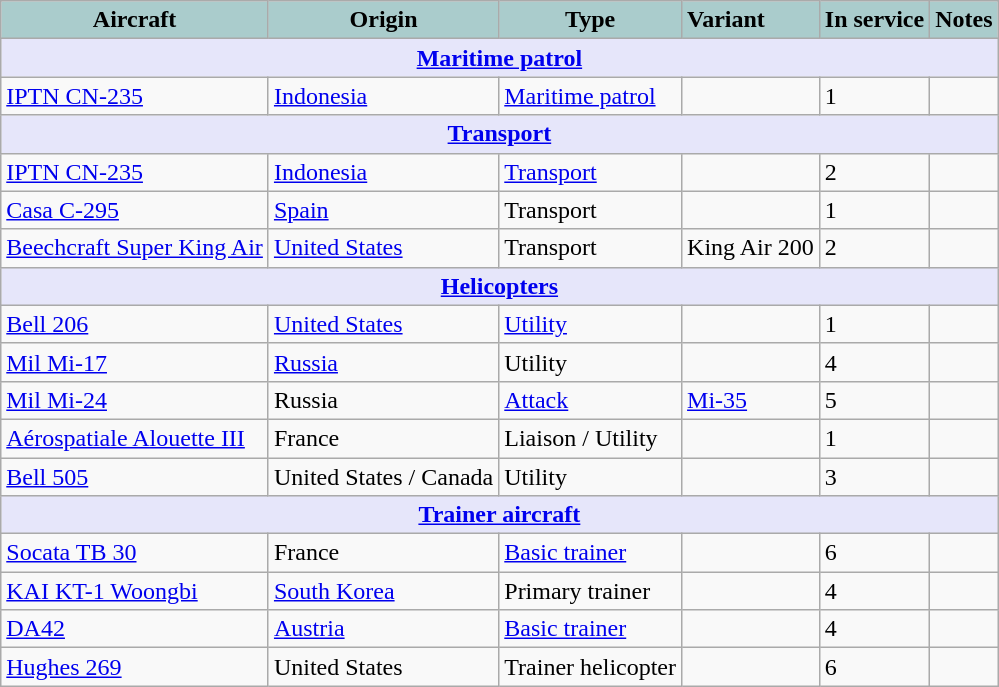<table class="wikitable">
<tr>
<th style="text-align:center; background:#acc;">Aircraft</th>
<th style="text-align: center; background:#acc;">Origin</th>
<th style="text-align:l center; background:#acc;">Type</th>
<th style="text-align:left; background:#acc;">Variant</th>
<th style="text-align:center; background:#acc;">In service</th>
<th style="text-align: center; background:#acc;">Notes</th>
</tr>
<tr>
<th style="align: center; background: lavender;" colspan="6"><a href='#'>Maritime patrol</a></th>
</tr>
<tr>
<td><a href='#'>IPTN CN-235</a></td>
<td><a href='#'>Indonesia</a></td>
<td><a href='#'>Maritime patrol</a></td>
<td></td>
<td>1</td>
<td></td>
</tr>
<tr>
<th style="align: center; background: lavender;" colspan="6"><a href='#'>Transport</a></th>
</tr>
<tr>
<td><a href='#'>IPTN CN-235</a></td>
<td><a href='#'>Indonesia</a></td>
<td><a href='#'>Transport</a></td>
<td></td>
<td>2</td>
<td></td>
</tr>
<tr>
<td><a href='#'>Casa C-295</a></td>
<td><a href='#'>Spain</a></td>
<td>Transport</td>
<td></td>
<td>1</td>
<td></td>
</tr>
<tr>
<td><a href='#'>Beechcraft Super King Air</a></td>
<td><a href='#'>United States</a></td>
<td>Transport</td>
<td>King Air 200</td>
<td>2</td>
<td></td>
</tr>
<tr>
<th style="align: center; background: lavender;" colspan="6"><a href='#'>Helicopters</a></th>
</tr>
<tr>
<td><a href='#'>Bell 206</a></td>
<td><a href='#'>United States</a></td>
<td><a href='#'>Utility</a></td>
<td></td>
<td>1</td>
<td></td>
</tr>
<tr>
<td><a href='#'>Mil Mi-17</a></td>
<td><a href='#'>Russia</a></td>
<td>Utility</td>
<td></td>
<td>4</td>
<td></td>
</tr>
<tr>
<td><a href='#'>Mil Mi-24</a></td>
<td>Russia</td>
<td><a href='#'>Attack</a></td>
<td><a href='#'>Mi-35</a></td>
<td>5</td>
<td></td>
</tr>
<tr>
<td><a href='#'>Aérospatiale Alouette III</a></td>
<td>France</td>
<td>Liaison / Utility</td>
<td></td>
<td>1</td>
<td></td>
</tr>
<tr>
<td><a href='#'>Bell 505</a></td>
<td>United States / Canada</td>
<td>Utility</td>
<td></td>
<td>3</td>
<td></td>
</tr>
<tr>
<th style="align: center; background: lavender;" colspan="6"><a href='#'>Trainer aircraft</a></th>
</tr>
<tr>
<td><a href='#'>Socata TB 30</a></td>
<td>France</td>
<td><a href='#'>Basic trainer</a></td>
<td></td>
<td>6</td>
<td></td>
</tr>
<tr>
<td><a href='#'>KAI KT-1 Woongbi</a></td>
<td><a href='#'>South Korea</a></td>
<td>Primary trainer</td>
<td></td>
<td>4</td>
<td></td>
</tr>
<tr>
<td><a href='#'>DA42</a></td>
<td><a href='#'>Austria</a></td>
<td><a href='#'>Basic trainer</a></td>
<td></td>
<td>4</td>
<td></td>
</tr>
<tr>
<td><a href='#'>Hughes 269</a></td>
<td>United States</td>
<td>Trainer helicopter</td>
<td></td>
<td>6</td>
<td></td>
</tr>
</table>
